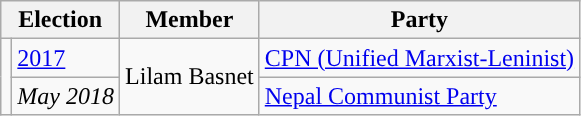<table class="wikitable">
<tr>
<th colspan="2">Election</th>
<th>Member</th>
<th>Party</th>
</tr>
<tr>
<td rowspan="2" style="background-color:"></td>
<td><a href='#'>2017</a></td>
<td rowspan="2">Lilam Basnet</td>
<td><a href='#'>CPN (Unified Marxist-Leninist)</a></td>
</tr>
<tr>
<td><em>May 2018</em></td>
<td><a href='#'>Nepal Communist Party</a></td>
</tr>
</table>
